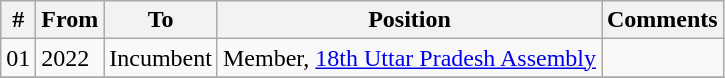<table class="wikitable sortable">
<tr>
<th>#</th>
<th>From</th>
<th>To</th>
<th>Position</th>
<th>Comments</th>
</tr>
<tr>
<td>01</td>
<td>2022</td>
<td>Incumbent</td>
<td>Member, <a href='#'>18th Uttar Pradesh Assembly</a></td>
<td></td>
</tr>
<tr>
</tr>
</table>
